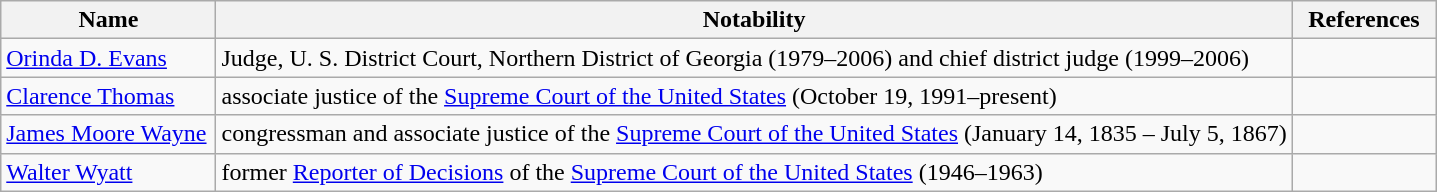<table class="wikitable sortable">
<tr>
<th style="width:15%;">Name</th>
<th style="width:75%;">Notability</th>
<th style="width:10%;" class="unsortable">References</th>
</tr>
<tr>
<td><a href='#'>Orinda D. Evans</a></td>
<td>Judge, U. S. District Court, Northern District of Georgia (1979–2006) and chief district judge (1999–2006)</td>
<td></td>
</tr>
<tr>
<td><a href='#'>Clarence Thomas</a></td>
<td>associate justice of the <a href='#'>Supreme Court of the United States</a> (October 19, 1991–present)</td>
<td></td>
</tr>
<tr>
<td><a href='#'>James Moore Wayne</a></td>
<td>congressman and associate justice of the <a href='#'>Supreme Court of the United States</a> (January 14, 1835 – July 5, 1867)</td>
<td></td>
</tr>
<tr>
<td><a href='#'>Walter Wyatt</a></td>
<td>former <a href='#'>Reporter of Decisions</a> of the <a href='#'>Supreme Court of the United States</a> (1946–1963)</td>
<td></td>
</tr>
</table>
